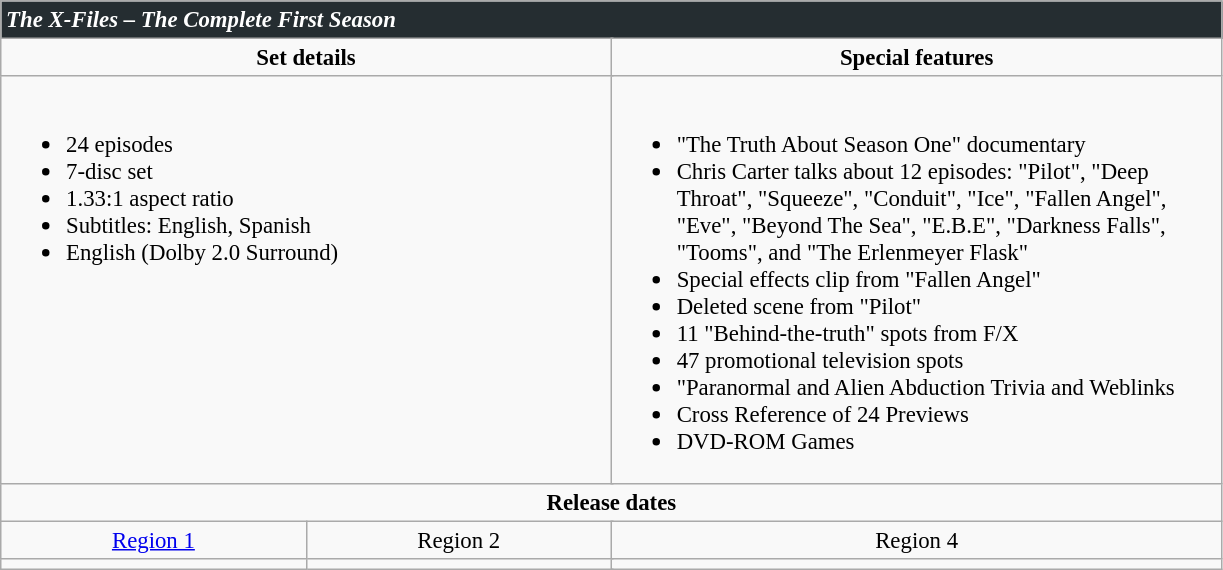<table class="wikitable" style="font-size: 95%;">
<tr style="background:#252D31; color:#FFFFFF;">
<td colspan="8"><strong><em>The X-Files – The Complete First Season</em></strong></td>
</tr>
<tr valign="top">
<td align="center" width="400" colspan="4"><strong>Set details</strong></td>
<td width="400" align="center" colspan="4"><strong>Special features</strong></td>
</tr>
<tr valign="top">
<td colspan="4" align="left" width="400"><br><ul><li>24 episodes</li><li>7-disc set</li><li>1.33:1 aspect ratio</li><li>Subtitles: English, Spanish</li><li>English (Dolby 2.0 Surround)</li></ul></td>
<td colspan="4" align="left" width="400"><br><ul><li>"The Truth About Season One" documentary</li><li>Chris Carter talks about 12 episodes: "Pilot", "Deep Throat", "Squeeze", "Conduit", "Ice", "Fallen Angel", "Eve", "Beyond The Sea", "E.B.E", "Darkness Falls", "Tooms", and "The Erlenmeyer Flask"</li><li>Special effects clip from "Fallen Angel"</li><li>Deleted scene from "Pilot"</li><li>11 "Behind-the-truth" spots from F/X</li><li>47 promotional television spots</li><li>"Paranormal and Alien Abduction Trivia and Weblinks</li><li>Cross Reference of 24 Previews</li><li>DVD-ROM Games</li></ul></td>
</tr>
<tr>
<td colspan="8" align="center"><strong>Release dates</strong></td>
</tr>
<tr>
<td align="center" rowspan="1" colspan="2" align="center"><a href='#'>Region 1</a></td>
<td align="center" rowspan="1" colspan="2" align="center">Region 2</td>
<td align="center" rowspan="1" colspan="2" align="center">Region 4</td>
</tr>
<tr>
<td align="center" colspan="2" align="center"></td>
<td align="center" colspan="2" align="center"></td>
<td align="center" colspan="2" align="center"></td>
</tr>
</table>
